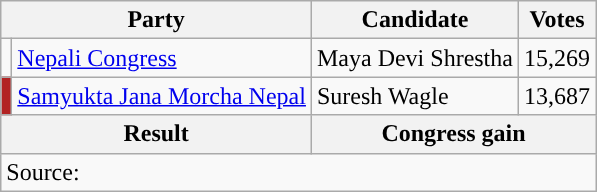<table class="wikitable">
<tr>
<th colspan="2">Party</th>
<th>Candidate</th>
<th>Votes</th>
</tr>
<tr>
<td style="background-color:"></td>
<td><a href='#'>Nepali Congress</a></td>
<td>Maya Devi Shrestha</td>
<td>15,269</td>
</tr>
<tr>
<td style="background-color:firebrick"></td>
<td><a href='#'>Samyukta Jana Morcha Nepal</a></td>
<td>Suresh Wagle</td>
<td>13,687</td>
</tr>
<tr>
<th colspan="2">Result</th>
<th colspan="2">Congress gain</th>
</tr>
<tr>
<td colspan="4">Source: </td>
</tr>
</table>
